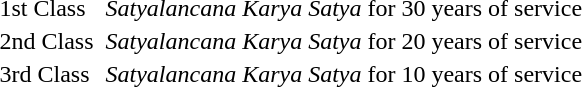<table>
<tr>
<td>1st Class</td>
<td></td>
<td><em>Satyalancana Karya Satya</em> for 30 years of service</td>
</tr>
<tr>
<td>2nd Class</td>
<td></td>
<td><em>Satyalancana Karya Satya</em> for 20 years of service</td>
</tr>
<tr>
<td>3rd Class</td>
<td></td>
<td><em>Satyalancana Karya Satya</em> for 10 years of service</td>
</tr>
</table>
